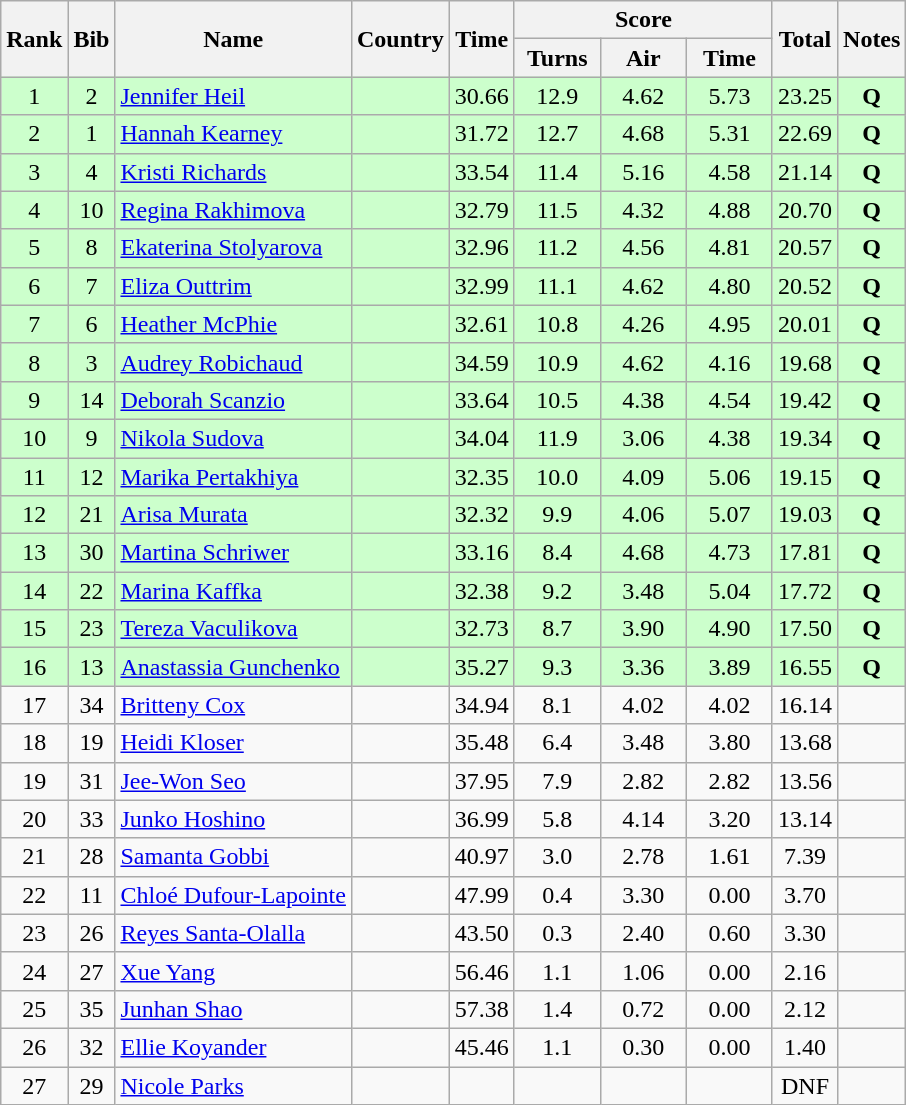<table class="wikitable sortable" style="text-align:center">
<tr>
<th rowspan=2>Rank</th>
<th rowspan=2>Bib</th>
<th rowspan=2>Name</th>
<th rowspan=2>Country</th>
<th rowspan=2>Time</th>
<th colspan=3>Score</th>
<th rowspan=2>Total</th>
<th rowspan=2>Notes</th>
</tr>
<tr>
<th width=50>Turns</th>
<th width=50>Air</th>
<th width=50>Time</th>
</tr>
<tr bgcolor="#ccffcc">
<td>1</td>
<td>2</td>
<td align=left><a href='#'>Jennifer Heil</a></td>
<td align=left></td>
<td>30.66</td>
<td>12.9</td>
<td>4.62</td>
<td>5.73</td>
<td>23.25</td>
<td><strong>Q</strong></td>
</tr>
<tr bgcolor="#ccffcc">
<td>2</td>
<td>1</td>
<td align=left><a href='#'>Hannah Kearney</a></td>
<td align=left></td>
<td>31.72</td>
<td>12.7</td>
<td>4.68</td>
<td>5.31</td>
<td>22.69</td>
<td><strong>Q</strong></td>
</tr>
<tr bgcolor="#ccffcc">
<td>3</td>
<td>4</td>
<td align=left><a href='#'>Kristi Richards</a></td>
<td align=left></td>
<td>33.54</td>
<td>11.4</td>
<td>5.16</td>
<td>4.58</td>
<td>21.14</td>
<td><strong>Q</strong></td>
</tr>
<tr bgcolor="#ccffcc">
<td>4</td>
<td>10</td>
<td align=left><a href='#'>Regina Rakhimova</a></td>
<td align=left></td>
<td>32.79</td>
<td>11.5</td>
<td>4.32</td>
<td>4.88</td>
<td>20.70</td>
<td><strong>Q</strong></td>
</tr>
<tr bgcolor="#ccffcc">
<td>5</td>
<td>8</td>
<td align=left><a href='#'>Ekaterina Stolyarova</a></td>
<td align=left></td>
<td>32.96</td>
<td>11.2</td>
<td>4.56</td>
<td>4.81</td>
<td>20.57</td>
<td><strong>Q</strong></td>
</tr>
<tr bgcolor="#ccffcc">
<td>6</td>
<td>7</td>
<td align=left><a href='#'>Eliza Outtrim</a></td>
<td align=left></td>
<td>32.99</td>
<td>11.1</td>
<td>4.62</td>
<td>4.80</td>
<td>20.52</td>
<td><strong>Q</strong></td>
</tr>
<tr bgcolor="#ccffcc">
<td>7</td>
<td>6</td>
<td align=left><a href='#'>Heather McPhie</a></td>
<td align=left></td>
<td>32.61</td>
<td>10.8</td>
<td>4.26</td>
<td>4.95</td>
<td>20.01</td>
<td><strong>Q</strong></td>
</tr>
<tr bgcolor="#ccffcc">
<td>8</td>
<td>3</td>
<td align=left><a href='#'>Audrey Robichaud</a></td>
<td align=left></td>
<td>34.59</td>
<td>10.9</td>
<td>4.62</td>
<td>4.16</td>
<td>19.68</td>
<td><strong>Q</strong></td>
</tr>
<tr bgcolor="#ccffcc">
<td>9</td>
<td>14</td>
<td align=left><a href='#'>Deborah Scanzio</a></td>
<td align=left></td>
<td>33.64</td>
<td>10.5</td>
<td>4.38</td>
<td>4.54</td>
<td>19.42</td>
<td><strong>Q</strong></td>
</tr>
<tr bgcolor="#ccffcc">
<td>10</td>
<td>9</td>
<td align=left><a href='#'>Nikola Sudova</a></td>
<td align=left></td>
<td>34.04</td>
<td>11.9</td>
<td>3.06</td>
<td>4.38</td>
<td>19.34</td>
<td><strong>Q</strong></td>
</tr>
<tr bgcolor="#ccffcc">
<td>11</td>
<td>12</td>
<td align=left><a href='#'>Marika Pertakhiya</a></td>
<td align=left></td>
<td>32.35</td>
<td>10.0</td>
<td>4.09</td>
<td>5.06</td>
<td>19.15</td>
<td><strong>Q</strong></td>
</tr>
<tr bgcolor="#ccffcc">
<td>12</td>
<td>21</td>
<td align=left><a href='#'>Arisa Murata</a></td>
<td align=left></td>
<td>32.32</td>
<td>9.9</td>
<td>4.06</td>
<td>5.07</td>
<td>19.03</td>
<td><strong>Q</strong></td>
</tr>
<tr bgcolor="#ccffcc">
<td>13</td>
<td>30</td>
<td align=left><a href='#'>Martina Schriwer</a></td>
<td align=left></td>
<td>33.16</td>
<td>8.4</td>
<td>4.68</td>
<td>4.73</td>
<td>17.81</td>
<td><strong>Q</strong></td>
</tr>
<tr bgcolor="#ccffcc">
<td>14</td>
<td>22</td>
<td align=left><a href='#'>Marina Kaffka</a></td>
<td align=left></td>
<td>32.38</td>
<td>9.2</td>
<td>3.48</td>
<td>5.04</td>
<td>17.72</td>
<td><strong>Q</strong></td>
</tr>
<tr bgcolor="#ccffcc">
<td>15</td>
<td>23</td>
<td align=left><a href='#'>Tereza Vaculikova</a></td>
<td align=left></td>
<td>32.73</td>
<td>8.7</td>
<td>3.90</td>
<td>4.90</td>
<td>17.50</td>
<td><strong>Q</strong></td>
</tr>
<tr bgcolor="#ccffcc">
<td>16</td>
<td>13</td>
<td align=left><a href='#'>Anastassia Gunchenko</a></td>
<td align=left></td>
<td>35.27</td>
<td>9.3</td>
<td>3.36</td>
<td>3.89</td>
<td>16.55</td>
<td><strong>Q</strong></td>
</tr>
<tr>
<td>17</td>
<td>34</td>
<td align=left><a href='#'>Britteny Cox</a></td>
<td align=left></td>
<td>34.94</td>
<td>8.1</td>
<td>4.02</td>
<td>4.02</td>
<td>16.14</td>
<td></td>
</tr>
<tr>
<td>18</td>
<td>19</td>
<td align=left><a href='#'>Heidi Kloser</a></td>
<td align=left></td>
<td>35.48</td>
<td>6.4</td>
<td>3.48</td>
<td>3.80</td>
<td>13.68</td>
<td></td>
</tr>
<tr>
<td>19</td>
<td>31</td>
<td align=left><a href='#'>Jee-Won Seo</a></td>
<td align=left></td>
<td>37.95</td>
<td>7.9</td>
<td>2.82</td>
<td>2.82</td>
<td>13.56</td>
<td></td>
</tr>
<tr>
<td>20</td>
<td>33</td>
<td align=left><a href='#'>Junko Hoshino</a></td>
<td align=left></td>
<td>36.99</td>
<td>5.8</td>
<td>4.14</td>
<td>3.20</td>
<td>13.14</td>
<td></td>
</tr>
<tr>
<td>21</td>
<td>28</td>
<td align=left><a href='#'>Samanta Gobbi</a></td>
<td align=left></td>
<td>40.97</td>
<td>3.0</td>
<td>2.78</td>
<td>1.61</td>
<td>7.39</td>
<td></td>
</tr>
<tr>
<td>22</td>
<td>11</td>
<td align=left><a href='#'>Chloé Dufour-Lapointe</a></td>
<td align=left></td>
<td>47.99</td>
<td>0.4</td>
<td>3.30</td>
<td>0.00</td>
<td>3.70</td>
<td></td>
</tr>
<tr>
<td>23</td>
<td>26</td>
<td align=left><a href='#'>Reyes Santa-Olalla</a></td>
<td align=left></td>
<td>43.50</td>
<td>0.3</td>
<td>2.40</td>
<td>0.60</td>
<td>3.30</td>
<td></td>
</tr>
<tr>
<td>24</td>
<td>27</td>
<td align=left><a href='#'>Xue Yang</a></td>
<td align=left></td>
<td>56.46</td>
<td>1.1</td>
<td>1.06</td>
<td>0.00</td>
<td>2.16</td>
<td></td>
</tr>
<tr>
<td>25</td>
<td>35</td>
<td align=left><a href='#'>Junhan Shao</a></td>
<td align=left></td>
<td>57.38</td>
<td>1.4</td>
<td>0.72</td>
<td>0.00</td>
<td>2.12</td>
<td></td>
</tr>
<tr>
<td>26</td>
<td>32</td>
<td align=left><a href='#'>Ellie Koyander</a></td>
<td align=left></td>
<td>45.46</td>
<td>1.1</td>
<td>0.30</td>
<td>0.00</td>
<td>1.40</td>
<td></td>
</tr>
<tr>
<td>27</td>
<td>29</td>
<td align=left><a href='#'>Nicole Parks</a></td>
<td align=left></td>
<td></td>
<td></td>
<td></td>
<td></td>
<td>DNF</td>
<td></td>
</tr>
</table>
